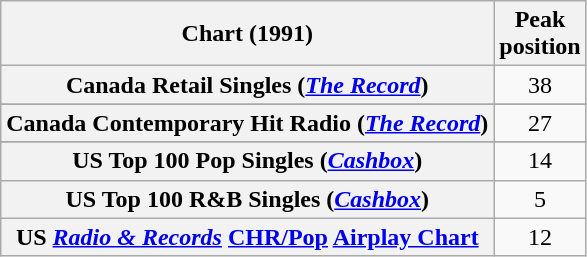<table class="wikitable plainrowheaders sortable" style="text-align:center;">
<tr>
<th scope="col">Chart (1991)</th>
<th scope="col">Peak<br>position</th>
</tr>
<tr>
<th scope="row">Canada Retail Singles (<a href='#'><em>The Record</em></a>)</th>
<td style="text-align:center;">38</td>
</tr>
<tr>
</tr>
<tr>
<th scope="row">Canada Contemporary Hit Radio (<a href='#'><em>The Record</em></a>)</th>
<td style="text-align:center;">27</td>
</tr>
<tr>
</tr>
<tr>
</tr>
<tr>
</tr>
<tr>
<th scope="row">US Top 100 Pop Singles (<em><a href='#'>Cashbox</a></em>)</th>
<td style="text-align:center;">14</td>
</tr>
<tr>
<th scope="row">US Top 100 R&B Singles (<em><a href='#'>Cashbox</a></em>)</th>
<td style="text-align:center;">5</td>
</tr>
<tr>
<th scope="row">US <em><a href='#'>Radio & Records</a></em> <a href='#'>CHR/Pop</a> <a href='#'>Airplay Chart</a></th>
<td style="text-align:center;">12</td>
</tr>
</table>
